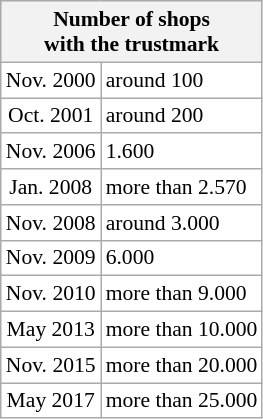<table class="wikitable floatright" style="font-size: 90%">
<tr style="background:#e3e3e3">
<th colspan="2" align="center"><strong>Number of shops<br>with the trustmark </strong></th>
</tr>
<tr style="background:#FFFFFF" align="center">
<td>Nov. 2000</td>
<td align="left">around 100</td>
</tr>
<tr style="background:#FFFFFF" align="center">
<td>Oct. 2001</td>
<td align="left">around 200</td>
</tr>
<tr style="background:#FFFFFF" align="center">
<td>Nov. 2006</td>
<td align="left">1.600</td>
</tr>
<tr style="background:#FFFFFF" align="center">
<td>Jan. 2008</td>
<td align="left">more than 2.570</td>
</tr>
<tr style="background:#FFFFFF" align="center">
<td>Nov. 2008</td>
<td align="left">around 3.000</td>
</tr>
<tr style="background:#FFFFFF" align="center">
<td>Nov. 2009</td>
<td align="left">6.000</td>
</tr>
<tr style="background:#FFFFFF" align="center">
<td>Nov. 2010</td>
<td align="left">more than 9.000</td>
</tr>
<tr style="background:#FFFFFF" align="center">
<td>May 2013</td>
<td align="left">more than 10.000</td>
</tr>
<tr style="background:#FFFFFF" align="center">
<td>Nov. 2015</td>
<td align="left">more than 20.000</td>
</tr>
<tr style="background:#FFFFFF" align="center">
<td>May 2017</td>
<td align="left">more than 25.000</td>
</tr>
</table>
